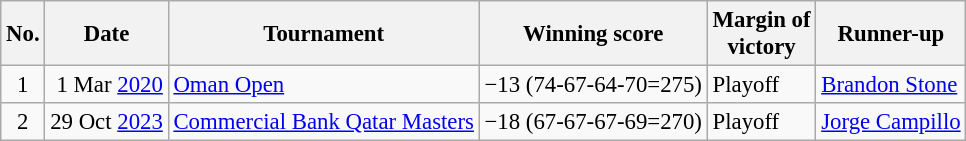<table class="wikitable" style="font-size:95%;">
<tr>
<th>No.</th>
<th>Date</th>
<th>Tournament</th>
<th>Winning score</th>
<th>Margin of<br>victory</th>
<th>Runner-up</th>
</tr>
<tr>
<td align=center>1</td>
<td align=right>1 Mar <a href='#'>2020</a></td>
<td><a href='#'>Oman Open</a></td>
<td>−13 (74-67-64-70=275)</td>
<td>Playoff</td>
<td> <a href='#'>Brandon Stone</a></td>
</tr>
<tr>
<td align=center>2</td>
<td align=right>29 Oct <a href='#'>2023</a></td>
<td><a href='#'>Commercial Bank Qatar Masters</a></td>
<td>−18 (67-67-67-69=270)</td>
<td>Playoff</td>
<td> <a href='#'>Jorge Campillo</a></td>
</tr>
</table>
